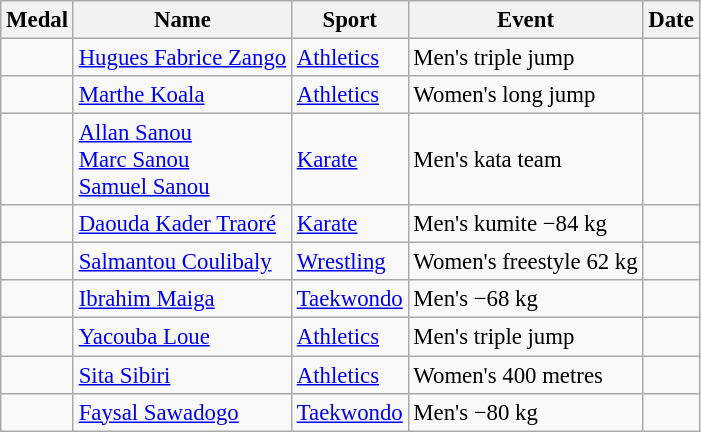<table class="wikitable sortable" style="font-size:95%">
<tr>
<th>Medal</th>
<th>Name</th>
<th>Sport</th>
<th>Event</th>
<th>Date</th>
</tr>
<tr>
<td></td>
<td><a href='#'>Hugues Fabrice Zango</a></td>
<td><a href='#'>Athletics</a></td>
<td>Men's triple jump</td>
<td></td>
</tr>
<tr>
<td></td>
<td><a href='#'>Marthe Koala</a></td>
<td><a href='#'>Athletics</a></td>
<td>Women's long jump</td>
<td></td>
</tr>
<tr>
<td></td>
<td><a href='#'>Allan Sanou</a><br><a href='#'>Marc Sanou</a><br><a href='#'>Samuel Sanou</a></td>
<td><a href='#'>Karate</a></td>
<td>Men's kata team</td>
<td></td>
</tr>
<tr>
<td></td>
<td><a href='#'>Daouda Kader Traoré</a></td>
<td><a href='#'>Karate</a></td>
<td>Men's kumite −84 kg</td>
<td></td>
</tr>
<tr>
<td></td>
<td><a href='#'>Salmantou Coulibaly</a></td>
<td><a href='#'>Wrestling</a></td>
<td>Women's freestyle 62 kg</td>
<td></td>
</tr>
<tr>
<td></td>
<td><a href='#'>Ibrahim Maiga</a></td>
<td><a href='#'>Taekwondo</a></td>
<td>Men's −68 kg</td>
<td></td>
</tr>
<tr>
<td></td>
<td><a href='#'>Yacouba Loue</a></td>
<td><a href='#'>Athletics</a></td>
<td>Men's triple jump</td>
<td></td>
</tr>
<tr>
<td></td>
<td><a href='#'>Sita Sibiri</a></td>
<td><a href='#'>Athletics</a></td>
<td>Women's 400 metres</td>
<td></td>
</tr>
<tr>
<td></td>
<td><a href='#'>Faysal Sawadogo</a></td>
<td><a href='#'>Taekwondo</a></td>
<td>Men's −80 kg</td>
<td></td>
</tr>
</table>
